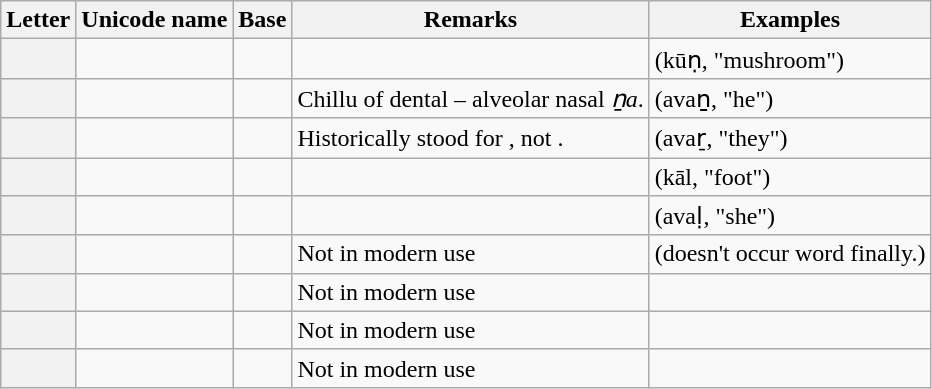<table class="wikitable" style="margin-left:30px">
<tr>
<th scope="col">Letter</th>
<th scope="col">Unicode name</th>
<th scope="col">Base</th>
<th scope="col">Remarks</th>
<th scope="col">Examples</th>
</tr>
<tr>
<th scope="row"></th>
<td></td>
<td> <strong></strong></td>
<td></td>
<td> (kūṇ, "mushroom")</td>
</tr>
<tr>
<th scope="row"></th>
<td></td>
<td> <strong></strong></td>
<td>Chillu of dental – alveolar nasal <em>ṉa</em>.</td>
<td> (avaṉ, "he")</td>
</tr>
<tr>
<th scope="row"></th>
<td></td>
<td> <strong></strong></td>
<td>Historically stood for  , not  .</td>
<td> (avar̠, "they")</td>
</tr>
<tr>
<th scope="row"></th>
<td></td>
<td> <strong></strong></td>
<td></td>
<td> (kāl, "foot")</td>
</tr>
<tr>
<th scope="row"></th>
<td></td>
<td> <strong></strong></td>
<td></td>
<td> (avaḷ, "she")</td>
</tr>
<tr>
<th scope="row"></th>
<td></td>
<td> <strong></strong></td>
<td>Not in modern use</td>
<td> (doesn't occur word finally.)</td>
</tr>
<tr>
<th scope="row"></th>
<td></td>
<td> <strong></strong></td>
<td>Not in modern use</td>
<td></td>
</tr>
<tr>
<th scope="row"></th>
<td></td>
<td> <strong></strong></td>
<td>Not in modern use</td>
<td></td>
</tr>
<tr>
<th scope="row"></th>
<td></td>
<td> <strong></strong></td>
<td>Not in modern use</td>
<td></td>
</tr>
</table>
